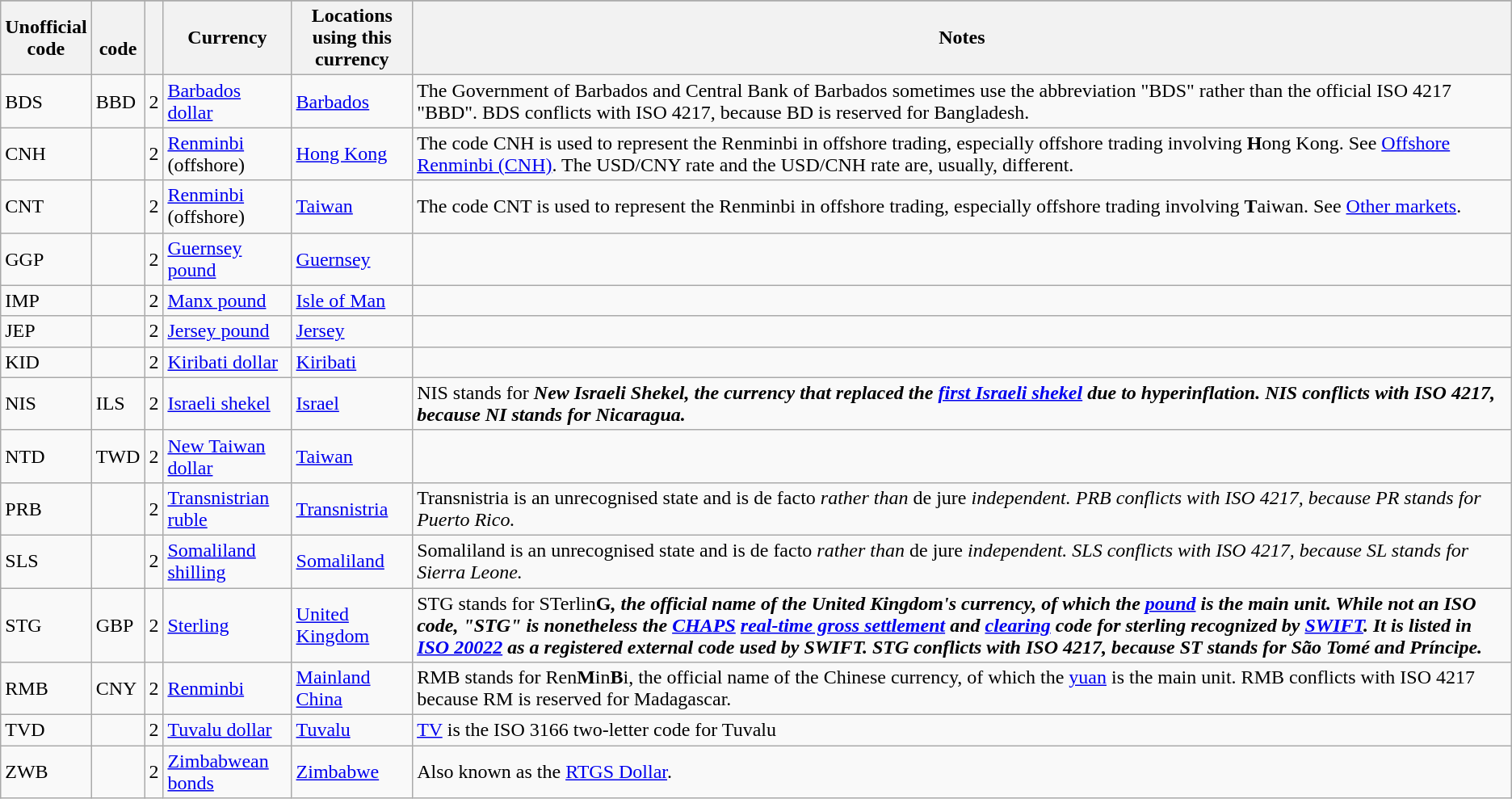<table class="wikitable sortable mw-collapsible">
<tr>
</tr>
<tr>
<th>Unofficial<br>code</th>
<th><br>code</th>
<th></th>
<th>Currency</th>
<th style="max-width:128px">Locations using this currency</th>
<th>Notes</th>
</tr>
<tr>
<td>BDS</td>
<td>BBD</td>
<td>2</td>
<td><a href='#'>Barbados dollar</a></td>
<td><a href='#'>Barbados</a></td>
<td>The Government of Barbados and Central Bank of Barbados sometimes use the abbreviation "BDS" rather than the official ISO 4217 "BBD". BDS conflicts with ISO 4217, because BD is reserved for Bangladesh.</td>
</tr>
<tr>
<td>CNH</td>
<td></td>
<td>2</td>
<td><a href='#'>Renminbi</a> (offshore)</td>
<td><a href='#'>Hong Kong</a></td>
<td>The code CNH is used to represent the Renminbi in offshore trading, especially offshore trading involving <strong>H</strong>ong Kong. See <a href='#'>Offshore Renminbi (CNH)</a>. The USD/CNY rate and the USD/CNH rate are, usually, different.</td>
</tr>
<tr>
<td>CNT</td>
<td></td>
<td>2</td>
<td><a href='#'>Renminbi</a> (offshore)</td>
<td><a href='#'>Taiwan</a></td>
<td>The code CNT is used to represent the Renminbi in offshore trading, especially offshore trading involving <strong>T</strong>aiwan. See <a href='#'>Other markets</a>.</td>
</tr>
<tr>
<td>GGP</td>
<td></td>
<td>2</td>
<td><a href='#'>Guernsey pound</a></td>
<td><a href='#'>Guernsey</a></td>
<td></td>
</tr>
<tr>
<td>IMP</td>
<td></td>
<td>2</td>
<td><a href='#'>Manx pound</a></td>
<td><a href='#'>Isle of Man</a></td>
<td></td>
</tr>
<tr>
<td>JEP</td>
<td></td>
<td>2</td>
<td><a href='#'>Jersey pound</a></td>
<td><a href='#'>Jersey</a></td>
<td></td>
</tr>
<tr>
<td>KID</td>
<td></td>
<td>2</td>
<td><a href='#'>Kiribati dollar</a></td>
<td><a href='#'>Kiribati</a></td>
<td></td>
</tr>
<tr>
<td>NIS</td>
<td>ILS</td>
<td>2</td>
<td><a href='#'>Israeli shekel</a></td>
<td><a href='#'>Israel</a></td>
<td>NIS stands for <strong><em>N<strong>ew </strong>I<strong>sraeli </strong>S<strong>hekel<em>, the currency that replaced the <a href='#'>first Israeli shekel</a> due to hyperinflation. NIS conflicts with ISO 4217, because NI stands for Nicaragua.</td>
</tr>
<tr>
<td>NTD</td>
<td>TWD</td>
<td>2</td>
<td><a href='#'>New Taiwan dollar</a></td>
<td><a href='#'>Taiwan</a></td>
<td></td>
</tr>
<tr>
<td>PRB</td>
<td></td>
<td>2</td>
<td><a href='#'>Transnistrian ruble</a></td>
<td><a href='#'>Transnistria</a></td>
<td>Transnistria is an unrecognised state and is </em>de facto<em> rather than </em>de jure<em> independent. PRB conflicts with ISO 4217, because PR stands for Puerto Rico.</td>
</tr>
<tr>
<td>SLS</td>
<td></td>
<td>2</td>
<td><a href='#'>Somaliland shilling</a></td>
<td><a href='#'>Somaliland</a></td>
<td>Somaliland is an unrecognised state and is </em>de facto<em> rather than </em>de jure<em> independent. SLS conflicts with ISO 4217, because SL stands for Sierra Leone.</td>
</tr>
<tr>
<td>STG</td>
<td>GBP</td>
<td>2</td>
<td><a href='#'>Sterling</a></td>
<td><a href='#'>United Kingdom</a></td>
<td>STG stands for </em></strong>ST</strong>erlin<strong>G<strong><em>, the official name of the United Kingdom's currency, of which the <a href='#'>pound</a> is the main unit. While not an ISO code, "STG" is nonetheless the <a href='#'>CHAPS</a> <a href='#'>real-time gross settlement</a> and <a href='#'>clearing</a> code for sterling recognized by <a href='#'>SWIFT</a>. It is listed in <a href='#'>ISO&nbsp;20022</a> as a registered external code used by SWIFT. STG conflicts with ISO 4217, because ST stands for São Tomé and Príncipe.</td>
</tr>
<tr>
<td>RMB</td>
<td>CNY</td>
<td>2</td>
<td><a href='#'>Renminbi</a></td>
<td><a href='#'>Mainland China</a></td>
<td>RMB stands for </em></strong>R</strong>en<strong>M</strong>in<strong>B</strong>i</em>, the official name of the Chinese currency, of which the <a href='#'>yuan</a> is the main unit. RMB conflicts with ISO 4217 because RM is reserved for Madagascar.</td>
</tr>
<tr>
<td>TVD</td>
<td></td>
<td>2</td>
<td><a href='#'>Tuvalu dollar</a></td>
<td><a href='#'>Tuvalu</a></td>
<td><a href='#'>TV</a> is the ISO 3166 two-letter code for Tuvalu</td>
</tr>
<tr>
<td>ZWB</td>
<td></td>
<td>2</td>
<td><a href='#'>Zimbabwean bonds</a></td>
<td><a href='#'>Zimbabwe</a></td>
<td>Also known as the <a href='#'>RTGS Dollar</a>.</td>
</tr>
</table>
